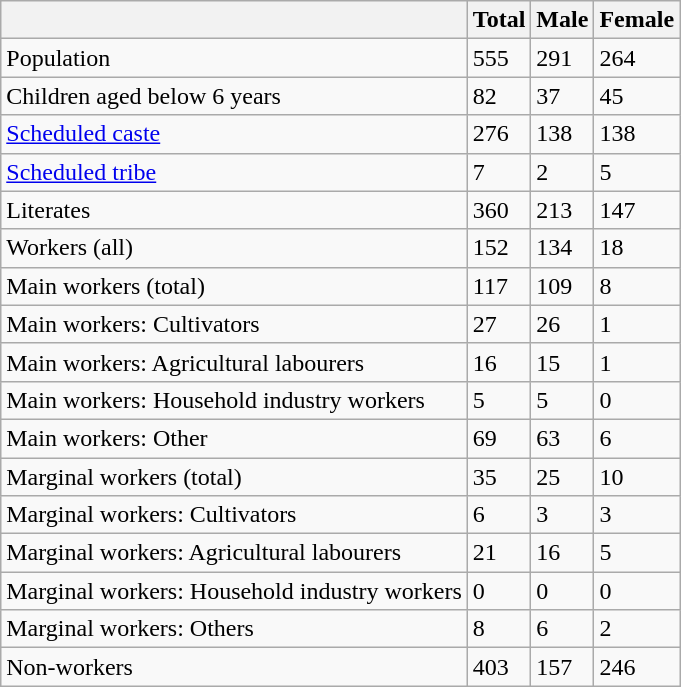<table class="wikitable sortable">
<tr>
<th></th>
<th>Total</th>
<th>Male</th>
<th>Female</th>
</tr>
<tr>
<td>Population</td>
<td>555</td>
<td>291</td>
<td>264</td>
</tr>
<tr>
<td>Children aged below 6 years</td>
<td>82</td>
<td>37</td>
<td>45</td>
</tr>
<tr>
<td><a href='#'>Scheduled caste</a></td>
<td>276</td>
<td>138</td>
<td>138</td>
</tr>
<tr>
<td><a href='#'>Scheduled tribe</a></td>
<td>7</td>
<td>2</td>
<td>5</td>
</tr>
<tr>
<td>Literates</td>
<td>360</td>
<td>213</td>
<td>147</td>
</tr>
<tr>
<td>Workers (all)</td>
<td>152</td>
<td>134</td>
<td>18</td>
</tr>
<tr>
<td>Main workers (total)</td>
<td>117</td>
<td>109</td>
<td>8</td>
</tr>
<tr>
<td>Main workers: Cultivators</td>
<td>27</td>
<td>26</td>
<td>1</td>
</tr>
<tr>
<td>Main workers: Agricultural labourers</td>
<td>16</td>
<td>15</td>
<td>1</td>
</tr>
<tr>
<td>Main workers: Household industry workers</td>
<td>5</td>
<td>5</td>
<td>0</td>
</tr>
<tr>
<td>Main workers: Other</td>
<td>69</td>
<td>63</td>
<td>6</td>
</tr>
<tr>
<td>Marginal workers (total)</td>
<td>35</td>
<td>25</td>
<td>10</td>
</tr>
<tr>
<td>Marginal workers: Cultivators</td>
<td>6</td>
<td>3</td>
<td>3</td>
</tr>
<tr>
<td>Marginal workers: Agricultural labourers</td>
<td>21</td>
<td>16</td>
<td>5</td>
</tr>
<tr>
<td>Marginal workers: Household industry workers</td>
<td>0</td>
<td>0</td>
<td>0</td>
</tr>
<tr>
<td>Marginal workers: Others</td>
<td>8</td>
<td>6</td>
<td>2</td>
</tr>
<tr>
<td>Non-workers</td>
<td>403</td>
<td>157</td>
<td>246</td>
</tr>
</table>
